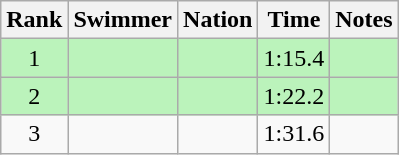<table class="wikitable sortable" style="text-align:center">
<tr>
<th>Rank</th>
<th>Swimmer</th>
<th>Nation</th>
<th>Time</th>
<th>Notes</th>
</tr>
<tr style="background:#bbf3bb;">
<td>1</td>
<td align=left></td>
<td align=left></td>
<td>1:15.4</td>
<td></td>
</tr>
<tr style="background:#bbf3bb;">
<td>2</td>
<td align=left></td>
<td align=left></td>
<td>1:22.2</td>
<td></td>
</tr>
<tr>
<td>3</td>
<td align=left></td>
<td align=left></td>
<td>1:31.6</td>
<td></td>
</tr>
</table>
